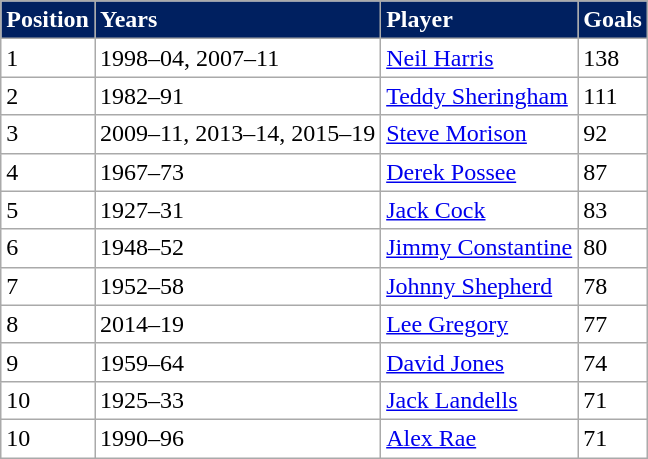<table class="wikitable" style="background:#fff; text-align:left;">
<tr style="font-weight:bold; color:#fff; background:#002060;"|>
<td><strong>Position</strong></td>
<td><strong>Years</strong></td>
<td><strong>Player</strong></td>
<td><strong>Goals</strong></td>
</tr>
<tr>
<td>1</td>
<td>1998–04, 2007–11</td>
<td> <a href='#'>Neil Harris</a></td>
<td>138</td>
</tr>
<tr>
<td>2</td>
<td>1982–91</td>
<td> <a href='#'>Teddy Sheringham</a></td>
<td>111</td>
</tr>
<tr>
<td>3</td>
<td>2009–11, 2013–14, 2015–19</td>
<td> <a href='#'>Steve Morison</a></td>
<td>92</td>
</tr>
<tr>
<td>4</td>
<td>1967–73</td>
<td> <a href='#'>Derek Possee</a></td>
<td>87</td>
</tr>
<tr>
<td>5</td>
<td>1927–31</td>
<td> <a href='#'>Jack Cock</a></td>
<td>83</td>
</tr>
<tr>
<td>6</td>
<td>1948–52</td>
<td> <a href='#'>Jimmy Constantine</a></td>
<td>80</td>
</tr>
<tr>
<td>7</td>
<td>1952–58</td>
<td> <a href='#'>Johnny Shepherd</a></td>
<td>78</td>
</tr>
<tr>
<td>8</td>
<td>2014–19</td>
<td> <a href='#'>Lee Gregory</a></td>
<td>77</td>
</tr>
<tr>
<td>9</td>
<td>1959–64</td>
<td> <a href='#'>David Jones</a></td>
<td>74</td>
</tr>
<tr>
<td>10</td>
<td>1925–33</td>
<td> <a href='#'>Jack Landells</a></td>
<td>71</td>
</tr>
<tr>
<td>10</td>
<td>1990–96</td>
<td> <a href='#'>Alex Rae</a></td>
<td>71</td>
</tr>
</table>
